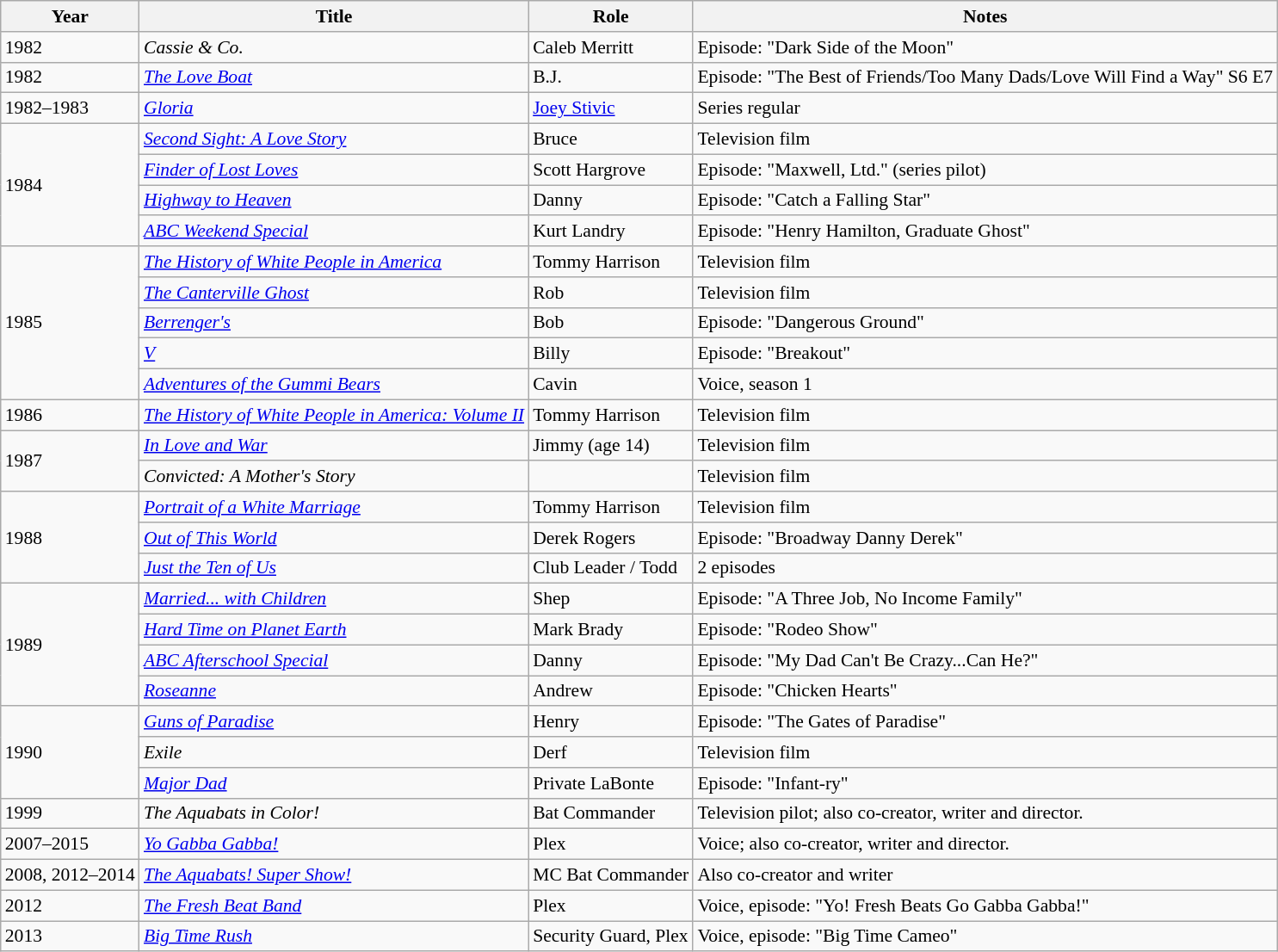<table class="wikitable" style="font-size:90%;">
<tr>
<th>Year</th>
<th>Title</th>
<th>Role</th>
<th>Notes</th>
</tr>
<tr>
<td>1982</td>
<td><em>Cassie & Co.</em></td>
<td>Caleb Merritt</td>
<td>Episode: "Dark Side of the Moon"</td>
</tr>
<tr>
<td>1982</td>
<td><em><a href='#'>The Love Boat</a></em></td>
<td>B.J.</td>
<td>Episode: "The Best of Friends/Too Many Dads/Love Will Find a Way"  S6 E7</td>
</tr>
<tr>
<td>1982–1983</td>
<td><em><a href='#'>Gloria</a></em></td>
<td><a href='#'>Joey Stivic</a></td>
<td>Series regular</td>
</tr>
<tr>
<td rowspan=4>1984</td>
<td><em><a href='#'>Second Sight: A Love Story</a></em></td>
<td>Bruce</td>
<td>Television film</td>
</tr>
<tr>
<td><em><a href='#'>Finder of Lost Loves</a></em></td>
<td>Scott Hargrove</td>
<td>Episode: "Maxwell, Ltd." (series pilot)</td>
</tr>
<tr>
<td><em><a href='#'>Highway to Heaven</a></em></td>
<td>Danny</td>
<td>Episode: "Catch a Falling Star"</td>
</tr>
<tr>
<td><em><a href='#'>ABC Weekend Special</a></em></td>
<td>Kurt Landry</td>
<td>Episode: "Henry Hamilton, Graduate Ghost"</td>
</tr>
<tr>
<td rowspan=5>1985</td>
<td><em><a href='#'>The History of White People in America</a></em></td>
<td>Tommy Harrison</td>
<td>Television film</td>
</tr>
<tr>
<td><em><a href='#'>The Canterville Ghost</a></em></td>
<td>Rob</td>
<td>Television film</td>
</tr>
<tr>
<td><em><a href='#'>Berrenger's</a></em></td>
<td>Bob</td>
<td>Episode: "Dangerous Ground"</td>
</tr>
<tr>
<td><em><a href='#'>V</a></em></td>
<td>Billy</td>
<td>Episode: "Breakout"</td>
</tr>
<tr>
<td><em><a href='#'>Adventures of the Gummi Bears</a></em></td>
<td>Cavin</td>
<td>Voice, season 1</td>
</tr>
<tr>
<td>1986</td>
<td><em><a href='#'>The History of White People in America: Volume II</a></em></td>
<td>Tommy Harrison</td>
<td>Television film</td>
</tr>
<tr>
<td rowspan=2>1987</td>
<td><em><a href='#'>In Love and War</a></em></td>
<td>Jimmy (age 14)</td>
<td>Television film</td>
</tr>
<tr>
<td><em>Convicted: A Mother's Story</em></td>
<td></td>
<td>Television film</td>
</tr>
<tr>
<td rowspan=3>1988</td>
<td><em><a href='#'>Portrait of a White Marriage</a></em></td>
<td>Tommy Harrison</td>
<td>Television film</td>
</tr>
<tr>
<td><em><a href='#'>Out of This World</a></em></td>
<td>Derek Rogers</td>
<td>Episode: "Broadway Danny Derek"</td>
</tr>
<tr>
<td><em><a href='#'>Just the Ten of Us</a></em></td>
<td>Club Leader / Todd</td>
<td>2 episodes</td>
</tr>
<tr>
<td rowspan=4>1989</td>
<td><em><a href='#'>Married... with Children</a></em></td>
<td>Shep</td>
<td>Episode: "A Three Job, No Income Family"</td>
</tr>
<tr>
<td><em><a href='#'>Hard Time on Planet Earth</a></em></td>
<td>Mark Brady</td>
<td>Episode: "Rodeo Show"</td>
</tr>
<tr>
<td><em><a href='#'>ABC Afterschool Special</a></em></td>
<td>Danny</td>
<td>Episode: "My Dad Can't Be Crazy...Can He?"</td>
</tr>
<tr>
<td><em><a href='#'>Roseanne</a></em></td>
<td>Andrew</td>
<td>Episode: "Chicken Hearts"</td>
</tr>
<tr>
<td rowspan=3>1990</td>
<td><em><a href='#'>Guns of Paradise</a></em></td>
<td>Henry</td>
<td>Episode: "The Gates of Paradise"</td>
</tr>
<tr>
<td><em>Exile</em></td>
<td>Derf</td>
<td>Television film</td>
</tr>
<tr>
<td><em><a href='#'>Major Dad</a></em></td>
<td>Private LaBonte</td>
<td>Episode: "Infant-ry"</td>
</tr>
<tr>
<td>1999</td>
<td><em>The Aquabats in Color!</em></td>
<td>Bat Commander</td>
<td>Television pilot; also co-creator, writer and director.</td>
</tr>
<tr>
<td>2007–2015</td>
<td><em><a href='#'>Yo Gabba Gabba!</a></em></td>
<td>Plex</td>
<td>Voice; also co-creator, writer and director.</td>
</tr>
<tr>
<td>2008, 2012–2014</td>
<td><em><a href='#'>The Aquabats! Super Show!</a></em></td>
<td>MC Bat Commander</td>
<td>Also co-creator and writer</td>
</tr>
<tr>
<td>2012</td>
<td><em><a href='#'>The Fresh Beat Band</a></em></td>
<td>Plex</td>
<td>Voice, episode: "Yo! Fresh Beats Go Gabba Gabba!"</td>
</tr>
<tr>
<td>2013</td>
<td><em><a href='#'>Big Time Rush</a></em></td>
<td>Security Guard, Plex</td>
<td>Voice, episode: "Big Time Cameo"</td>
</tr>
</table>
